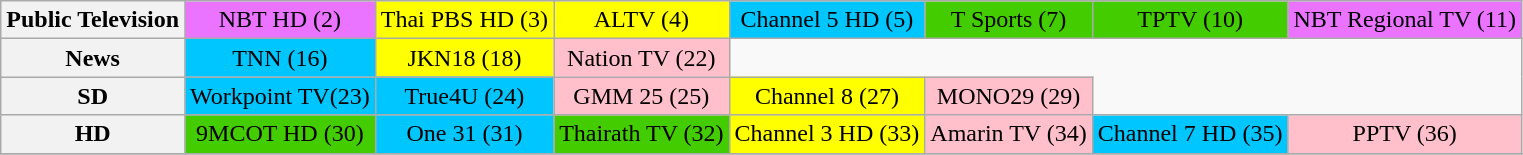<table class="wikitable">
<tr align="center">
<th>Public Television</th>
<td style="background:#ea73ff;">NBT HD (2)</td>
<td style="background:yellow;">Thai PBS HD (3)</td>
<td style="background:yellow;">ALTV (4)</td>
<td style="background:#00c6ff;">Channel 5 HD (5)</td>
<td style="background:#43cc00;">T Sports (7)</td>
<td style="background:#43cc00;">TPTV (10)</td>
<td style="background:#ea73ff;">NBT Regional TV (11)</td>
</tr>
<tr align="center">
<th>News</th>
<td style="background:#00c6ff;">TNN (16)</td>
<td style="background: yellow;">JKN18 (18)</td>
<td style="background:pink;">Nation TV (22)</td>
</tr>
<tr align="center">
<th>SD</th>
<td style="background:#00c6ff;">Workpoint TV(23)</td>
<td style="background:#00c6ff;">True4U (24)</td>
<td style="background:pink;">GMM 25 (25)</td>
<td style="background:yellow;">Channel 8 (27)</td>
<td style="background:pink;">MONO29 (29)</td>
</tr>
<tr align="center">
<th>HD</th>
<td style="background:#43cc00;">9MCOT HD (30)</td>
<td style="background:#00c6ff;">One 31 (31)</td>
<td style="background:#43cc00">Thairath TV (32)</td>
<td style="background:yellow;">Channel 3 HD (33)</td>
<td style="background:pink;">Amarin TV (34)</td>
<td style="background:#00c6ff;">Channel 7 HD (35)</td>
<td style="background:pink;">PPTV (36)</td>
</tr>
<tr align="center">
</tr>
</table>
